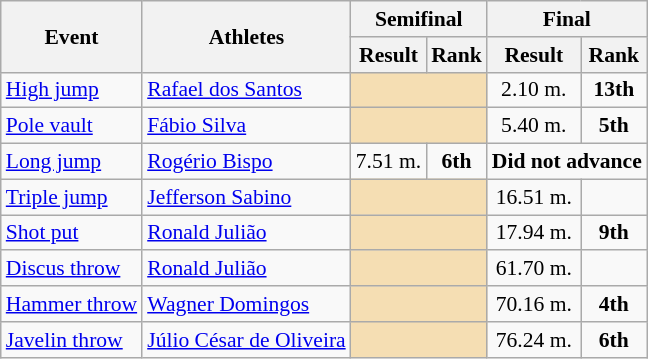<table class="wikitable" style="font-size:90%">
<tr>
<th rowspan=2>Event</th>
<th rowspan=2>Athletes</th>
<th colspan=2>Semifinal</th>
<th colspan=2>Final</th>
</tr>
<tr>
<th>Result</th>
<th>Rank</th>
<th>Result</th>
<th>Rank</th>
</tr>
<tr>
<td><a href='#'>High jump</a></td>
<td><a href='#'>Rafael dos Santos</a></td>
<td align=center colspan=2 bgcolor=wheat></td>
<td align=center>2.10 m.</td>
<td align=center><strong>13th</strong></td>
</tr>
<tr>
<td><a href='#'>Pole vault</a></td>
<td><a href='#'>Fábio Silva</a></td>
<td align=center colspan=2 bgcolor=wheat></td>
<td align=center>5.40 m.</td>
<td align=center><strong>5th</strong></td>
</tr>
<tr>
<td><a href='#'>Long jump</a></td>
<td><a href='#'>Rogério Bispo</a></td>
<td align=center>7.51 m.</td>
<td align=center><strong>6th</strong></td>
<td align="center" colspan="7"><strong>Did not advance</strong></td>
</tr>
<tr>
<td><a href='#'>Triple jump</a></td>
<td><a href='#'>Jefferson Sabino</a></td>
<td align=center colspan=2 bgcolor=wheat></td>
<td align=center>16.51 m.</td>
<td align=center></td>
</tr>
<tr>
<td><a href='#'>Shot put</a></td>
<td><a href='#'>Ronald Julião</a></td>
<td colspan=2 bgcolor=wheat></td>
<td align=center>17.94 m.</td>
<td align=center><strong>9th</strong></td>
</tr>
<tr>
<td><a href='#'>Discus throw</a></td>
<td><a href='#'>Ronald Julião</a></td>
<td colspan=2 bgcolor=wheat></td>
<td align=center>61.70 m.</td>
<td align=center></td>
</tr>
<tr>
<td><a href='#'>Hammer throw</a></td>
<td><a href='#'>Wagner Domingos</a></td>
<td colspan=2 bgcolor=wheat></td>
<td align=center>70.16 m.</td>
<td align=center><strong>4th</strong></td>
</tr>
<tr>
<td><a href='#'>Javelin throw</a></td>
<td><a href='#'>Júlio César de Oliveira</a></td>
<td align=center colspan=2 bgcolor=wheat></td>
<td align=center>76.24 m.</td>
<td align=center><strong>6th</strong></td>
</tr>
</table>
